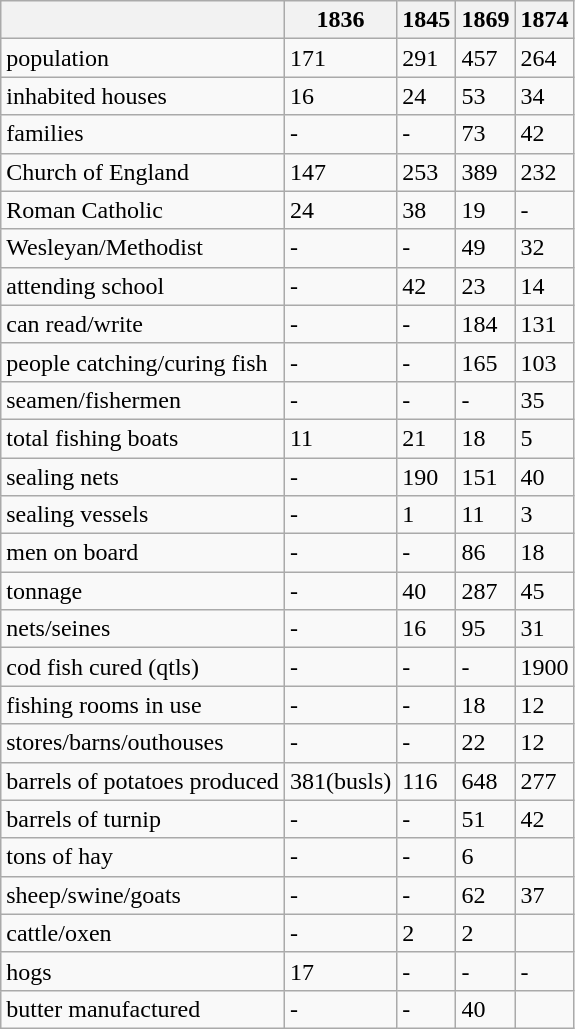<table class="wikitable">
<tr>
<th></th>
<th>1836</th>
<th>1845</th>
<th>1869</th>
<th>1874</th>
</tr>
<tr>
<td>population</td>
<td>171</td>
<td>291</td>
<td>457</td>
<td>264</td>
</tr>
<tr>
<td>inhabited houses</td>
<td>16</td>
<td>24</td>
<td>53</td>
<td>34</td>
</tr>
<tr>
<td>families</td>
<td>-</td>
<td>-</td>
<td>73</td>
<td>42</td>
</tr>
<tr>
<td>Church of England</td>
<td>147</td>
<td>253</td>
<td>389</td>
<td>232</td>
</tr>
<tr>
<td>Roman Catholic</td>
<td>24</td>
<td>38</td>
<td>19</td>
<td>-</td>
</tr>
<tr>
<td>Wesleyan/Methodist</td>
<td>-</td>
<td>-</td>
<td>49</td>
<td>32</td>
</tr>
<tr>
<td>attending school</td>
<td>-</td>
<td>42</td>
<td>23</td>
<td>14</td>
</tr>
<tr>
<td>can read/write</td>
<td>-</td>
<td>-</td>
<td>184</td>
<td>131</td>
</tr>
<tr>
<td>people catching/curing fish</td>
<td>-</td>
<td>-</td>
<td>165</td>
<td>103</td>
</tr>
<tr>
<td>seamen/fishermen</td>
<td>-</td>
<td>-</td>
<td>-</td>
<td>35</td>
</tr>
<tr>
<td>total fishing boats</td>
<td>11</td>
<td>21</td>
<td>18</td>
<td>5</td>
</tr>
<tr>
<td>sealing nets</td>
<td>-</td>
<td>190</td>
<td>151</td>
<td>40</td>
</tr>
<tr>
<td>sealing vessels</td>
<td>-</td>
<td>1</td>
<td>11</td>
<td>3</td>
</tr>
<tr>
<td>men on board</td>
<td>-</td>
<td>-</td>
<td>86</td>
<td>18</td>
</tr>
<tr>
<td>tonnage</td>
<td>-</td>
<td>40</td>
<td>287</td>
<td>45</td>
</tr>
<tr>
<td>nets/seines</td>
<td>-</td>
<td>16</td>
<td>95</td>
<td>31</td>
</tr>
<tr>
<td>cod fish cured (qtls)</td>
<td>-</td>
<td>-</td>
<td>-</td>
<td>1900</td>
</tr>
<tr>
<td>fishing rooms in use</td>
<td>-</td>
<td>-</td>
<td>18</td>
<td>12</td>
</tr>
<tr>
<td>stores/barns/outhouses</td>
<td>-</td>
<td>-</td>
<td>22</td>
<td>12</td>
</tr>
<tr>
<td>barrels of potatoes produced</td>
<td>381(busls)</td>
<td>116</td>
<td>648</td>
<td>277</td>
</tr>
<tr>
<td>barrels of turnip</td>
<td>-</td>
<td>-</td>
<td>51</td>
<td>42</td>
</tr>
<tr>
<td>tons of hay</td>
<td>-</td>
<td>-</td>
<td>6</td>
<td></td>
</tr>
<tr>
<td>sheep/swine/goats</td>
<td>-</td>
<td>-</td>
<td>62</td>
<td>37</td>
</tr>
<tr>
<td>cattle/oxen</td>
<td>-</td>
<td>2</td>
<td>2</td>
<td></td>
</tr>
<tr>
<td>hogs</td>
<td>17</td>
<td>-</td>
<td>-</td>
<td>-</td>
</tr>
<tr>
<td>butter manufactured</td>
<td>-</td>
<td>-</td>
<td>40</td>
<td></td>
</tr>
</table>
